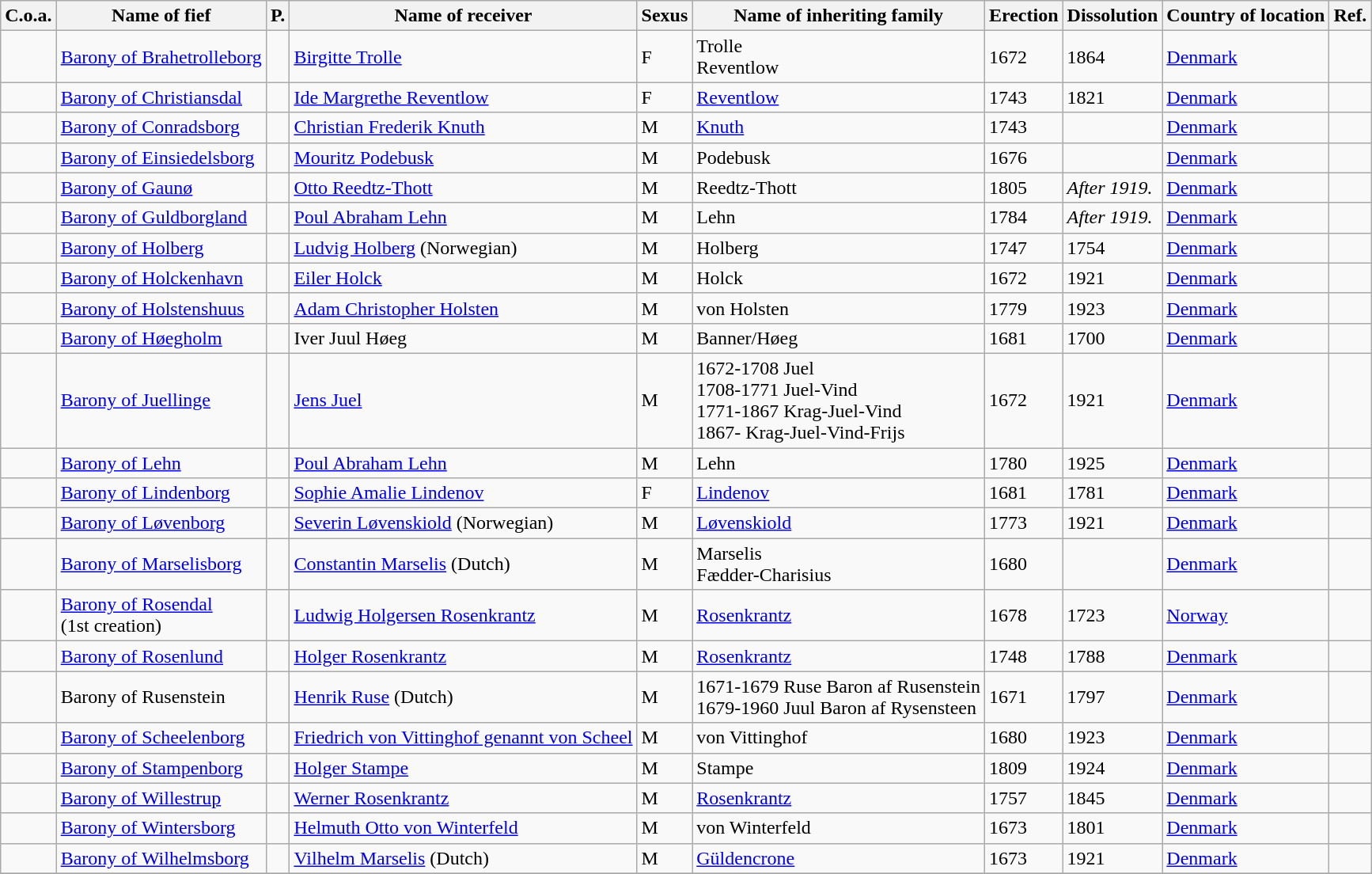<table class="wikitable sortable">
<tr>
<th>C.o.a.</th>
<th>Name of fief</th>
<th>P.</th>
<th>Name of receiver</th>
<th>Sexus</th>
<th>Name of inheriting family</th>
<th>Erection</th>
<th>Dissolution</th>
<th>Country of location</th>
<th>Ref.</th>
</tr>
<tr>
<td></td>
<td><a href='#'>Barony of Brahetrolleborg</a></td>
<td></td>
<td><a href='#'>Birgitte Trolle</a></td>
<td>F</td>
<td>Trolle<br>Reventlow</td>
<td>1672</td>
<td>1864</td>
<td><a href='#'>Denmark</a></td>
<td></td>
</tr>
<tr>
<td></td>
<td><a href='#'>Barony of Christiansdal</a></td>
<td></td>
<td><a href='#'>Ide Margrethe Reventlow</a></td>
<td>F</td>
<td><a href='#'>Reventlow</a></td>
<td>1743</td>
<td>1821</td>
<td><a href='#'>Denmark</a></td>
<td></td>
</tr>
<tr>
<td></td>
<td><a href='#'>Barony of Conradsborg</a></td>
<td></td>
<td><a href='#'>Christian Frederik Knuth</a></td>
<td>M</td>
<td><a href='#'>Knuth</a></td>
<td>1743</td>
<td></td>
<td><a href='#'>Denmark</a></td>
<td></td>
</tr>
<tr>
<td></td>
<td><a href='#'>Barony of Einsiedelsborg</a></td>
<td></td>
<td><a href='#'>Mouritz Podebusk</a></td>
<td>M</td>
<td>Podebusk</td>
<td>1676</td>
<td></td>
<td><a href='#'>Denmark</a></td>
<td></td>
</tr>
<tr>
<td></td>
<td><a href='#'>Barony of Gaunø</a></td>
<td></td>
<td><a href='#'>Otto Reedtz-Thott</a></td>
<td>M</td>
<td>Reedtz-Thott</td>
<td>1805</td>
<td><em>After 1919.</em></td>
<td><a href='#'>Denmark</a></td>
<td></td>
</tr>
<tr>
<td></td>
<td><a href='#'>Barony of Guldborgland</a></td>
<td></td>
<td><a href='#'>Poul Abraham Lehn</a></td>
<td>M</td>
<td>Lehn</td>
<td>1784</td>
<td><em>After 1919.</em></td>
<td><a href='#'>Denmark</a></td>
<td></td>
</tr>
<tr>
<td></td>
<td><a href='#'>Barony of Holberg</a></td>
<td></td>
<td><a href='#'>Ludvig Holberg</a> (Norwegian)</td>
<td>M</td>
<td>Holberg</td>
<td>1747</td>
<td>1754</td>
<td><a href='#'>Denmark</a></td>
<td></td>
</tr>
<tr>
<td></td>
<td><a href='#'>Barony of Holckenhavn</a></td>
<td></td>
<td><a href='#'>Eiler Holck</a></td>
<td>M</td>
<td>Holck</td>
<td>1672</td>
<td>1921</td>
<td><a href='#'>Denmark</a></td>
<td></td>
</tr>
<tr>
<td></td>
<td><a href='#'>Barony of Holstenshuus</a></td>
<td></td>
<td><a href='#'>Adam Christopher Holsten</a></td>
<td>M</td>
<td>von Holsten</td>
<td>1779</td>
<td>1923</td>
<td><a href='#'>Denmark</a></td>
<td></td>
</tr>
<tr>
<td></td>
<td><a href='#'>Barony of Høegholm</a></td>
<td></td>
<td>Iver Juul Høeg</td>
<td>M</td>
<td>Banner/Høeg</td>
<td>1681</td>
<td>1700</td>
<td><a href='#'>Denmark</a></td>
<td></td>
</tr>
<tr>
<td></td>
<td><a href='#'>Barony of Juellinge</a></td>
<td></td>
<td><a href='#'>Jens Juel</a></td>
<td>M</td>
<td>1672-1708 Juel<br>1708-1771 Juel-Vind<br>1771-1867 Krag-Juel-Vind<br>1867- Krag-Juel-Vind-Frijs</td>
<td>1672</td>
<td>1921</td>
<td><a href='#'>Denmark</a></td>
<td></td>
</tr>
<tr>
<td></td>
<td><a href='#'>Barony of Lehn</a></td>
<td></td>
<td><a href='#'>Poul Abraham Lehn</a></td>
<td>M</td>
<td>Lehn</td>
<td>1780</td>
<td>1925</td>
<td><a href='#'>Denmark</a></td>
<td></td>
</tr>
<tr>
<td></td>
<td><a href='#'>Barony of Lindenborg</a></td>
<td></td>
<td><a href='#'>Sophie Amalie Lindenov</a></td>
<td>F</td>
<td><a href='#'>Lindenov</a></td>
<td>1681</td>
<td>1781</td>
<td><a href='#'>Denmark</a></td>
<td></td>
</tr>
<tr>
<td></td>
<td><a href='#'>Barony of Løvenborg</a></td>
<td></td>
<td><a href='#'>Severin Løvenskiold</a> (Norwegian)</td>
<td>M</td>
<td><a href='#'>Løvenskiold</a></td>
<td>1773</td>
<td>1921</td>
<td><a href='#'>Denmark</a></td>
<td></td>
</tr>
<tr>
<td></td>
<td><a href='#'>Barony of Marselisborg</a></td>
<td></td>
<td><a href='#'>Constantin Marselis</a> (Dutch)</td>
<td>M</td>
<td>Marselis<br>Fædder-Charisius</td>
<td>1680</td>
<td></td>
<td><a href='#'>Denmark</a></td>
<td></td>
</tr>
<tr>
<td></td>
<td><a href='#'>Barony of Rosendal</a><br>(1st creation)</td>
<td></td>
<td><a href='#'>Ludwig Holgersen Rosenkrantz</a></td>
<td>M</td>
<td><a href='#'>Rosenkrantz</a></td>
<td>1678</td>
<td>1723</td>
<td><a href='#'>Norway</a></td>
<td></td>
</tr>
<tr>
<td></td>
<td><a href='#'>Barony of Rosenlund</a></td>
<td></td>
<td><a href='#'>Holger Rosenkrantz</a></td>
<td>M</td>
<td><a href='#'>Rosenkrantz</a></td>
<td>1748</td>
<td>1788</td>
<td><a href='#'>Denmark</a></td>
<td></td>
</tr>
<tr>
<td></td>
<td>Barony of Rusenstein</td>
<td></td>
<td><a href='#'>Henrik Ruse</a> (Dutch)</td>
<td>M</td>
<td>1671-1679 Ruse Baron af Rusenstein<br>1679-1960 Juul Baron af Rysensteen</td>
<td>1671</td>
<td>1797</td>
<td><a href='#'>Denmark</a></td>
<td></td>
</tr>
<tr>
<td></td>
<td><a href='#'>Barony of Scheelenborg</a></td>
<td></td>
<td><a href='#'>Friedrich von Vittinghof genannt von Scheel</a></td>
<td>M</td>
<td>von Vittinghof</td>
<td>1680</td>
<td>1923</td>
<td><a href='#'>Denmark</a></td>
<td></td>
</tr>
<tr>
<td></td>
<td><a href='#'>Barony of Stampenborg</a></td>
<td></td>
<td><a href='#'>Holger Stampe</a></td>
<td>M</td>
<td>Stampe</td>
<td>1809</td>
<td>1924</td>
<td><a href='#'>Denmark</a></td>
<td></td>
</tr>
<tr>
<td></td>
<td><a href='#'>Barony of Willestrup</a></td>
<td></td>
<td><a href='#'>Werner Rosenkrantz</a></td>
<td>M</td>
<td><a href='#'>Rosenkrantz</a></td>
<td>1757</td>
<td>1845</td>
<td><a href='#'>Denmark</a></td>
<td></td>
</tr>
<tr>
<td></td>
<td><a href='#'>Barony of Wintersborg</a></td>
<td></td>
<td><a href='#'>Helmuth Otto von Winterfeld</a></td>
<td>M</td>
<td>von Winterfeld</td>
<td>1673</td>
<td>1801</td>
<td><a href='#'>Denmark</a></td>
<td></td>
</tr>
<tr>
<td></td>
<td><a href='#'>Barony of Wilhelmsborg</a></td>
<td></td>
<td><a href='#'>Vilhelm Marselis</a> (Dutch)</td>
<td>M</td>
<td><a href='#'>Güldencrone</a></td>
<td>1673</td>
<td>1921</td>
<td><a href='#'>Denmark</a></td>
<td></td>
</tr>
<tr>
</tr>
</table>
